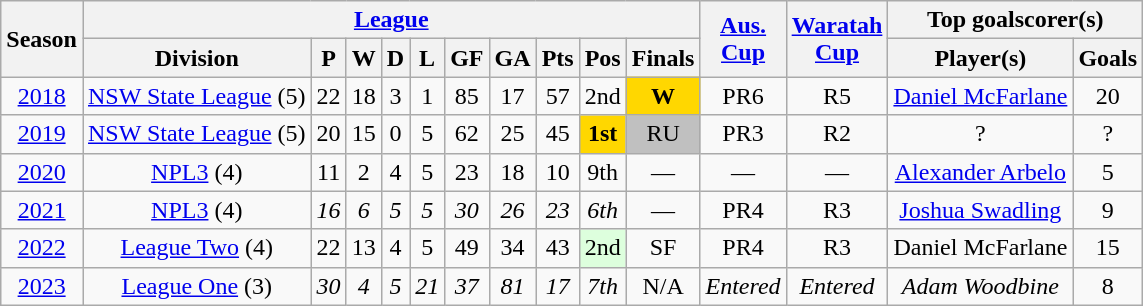<table class="wikitable sortable" style=text-align:center;>
<tr>
<th rowspan=2>Season</th>
<th colspan=10><a href='#'>League</a></th>
<th rowspan=2><a href='#'>Aus. <br> Cup</a></th>
<th rowspan=2><a href='#'>Waratah <br> Cup</a></th>
<th colspan=2>Top goalscorer(s)</th>
</tr>
<tr>
<th>Division</th>
<th>P</th>
<th>W</th>
<th>D</th>
<th>L</th>
<th>GF</th>
<th>GA</th>
<th>Pts</th>
<th>Pos</th>
<th>Finals</th>
<th>Player(s)</th>
<th>Goals</th>
</tr>
<tr>
<td><a href='#'>2018</a></td>
<td><a href='#'>NSW State League</a> (5)</td>
<td>22</td>
<td>18</td>
<td>3</td>
<td>1</td>
<td>85</td>
<td>17</td>
<td>57</td>
<td>2nd</td>
<td bgcolor=gold><strong>W</strong></td>
<td>PR6</td>
<td>R5</td>
<td><a href='#'>Daniel McFarlane</a></td>
<td>20</td>
</tr>
<tr>
<td><a href='#'>2019</a></td>
<td><a href='#'>NSW State League</a> (5)</td>
<td>20</td>
<td>15</td>
<td>0</td>
<td>5</td>
<td>62</td>
<td>25</td>
<td>45</td>
<td bgcolor=gold><strong>1st</strong> </td>
<td bgcolor=silver>RU</td>
<td>PR3</td>
<td>R2</td>
<td>?</td>
<td>?</td>
</tr>
<tr>
<td><a href='#'>2020</a></td>
<td><a href='#'>NPL3</a> (4)</td>
<td>11</td>
<td>2</td>
<td>4</td>
<td>5</td>
<td>23</td>
<td>18</td>
<td>10</td>
<td>9th</td>
<td>—</td>
<td>— </td>
<td>—</td>
<td><a href='#'>Alexander Arbelo</a></td>
<td>5</td>
</tr>
<tr>
<td><a href='#'>2021</a></td>
<td><a href='#'>NPL3</a> (4)</td>
<td><em>16</em></td>
<td><em>6</em></td>
<td><em>5</em></td>
<td><em>5</em></td>
<td><em>30</em></td>
<td><em>26</em></td>
<td><em>23</em></td>
<td><em>6th</em></td>
<td>—</td>
<td>PR4</td>
<td>R3</td>
<td><a href='#'>Joshua Swadling</a></td>
<td>9</td>
</tr>
<tr>
<td><a href='#'>2022</a></td>
<td><a href='#'>League Two</a> (4)</td>
<td>22</td>
<td>13</td>
<td>4</td>
<td>5</td>
<td>49</td>
<td>34</td>
<td>43</td>
<td bgcolor=#DFD>2nd </td>
<td>SF</td>
<td>PR4</td>
<td>R3</td>
<td>Daniel McFarlane</td>
<td>15</td>
</tr>
<tr>
<td><a href='#'>2023</a></td>
<td><a href='#'>League One</a> (3)</td>
<td><em>30</em></td>
<td><em>4</em></td>
<td><em>5</em></td>
<td><em>21</em></td>
<td><em>37</em></td>
<td><em>81</em></td>
<td><em>17</em></td>
<td><em>7th</em></td>
<td>N/A</td>
<td><em>Entered</em></td>
<td><em>Entered</em></td>
<td><em>Adam Woodbine</em></td>
<td>8</td>
</tr>
</table>
